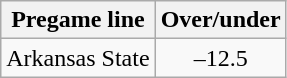<table class="wikitable">
<tr align="center">
<th style=>Pregame line</th>
<th style=>Over/under</th>
</tr>
<tr align="center">
<td>Arkansas State</td>
<td>–12.5</td>
</tr>
</table>
